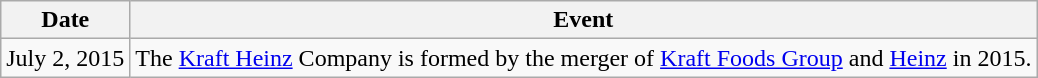<table class="wikitable">
<tr>
<th>Date</th>
<th>Event</th>
</tr>
<tr>
<td>July 2, 2015</td>
<td>The <a href='#'>Kraft Heinz</a> Company is formed by the merger of <a href='#'>Kraft Foods Group</a> and <a href='#'>Heinz</a> in 2015.</td>
</tr>
</table>
